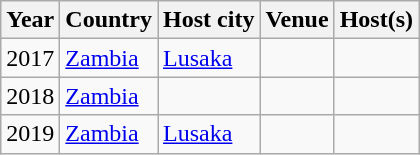<table class="wikitable">
<tr>
<th>Year</th>
<th>Country</th>
<th>Host city</th>
<th>Venue</th>
<th>Host(s)</th>
</tr>
<tr>
<td Zambia Music Awards 2017>2017</td>
<td><a href='#'>Zambia</a></td>
<td><a href='#'>Lusaka</a></td>
<td></td>
<td></td>
</tr>
<tr>
<td Zambia Music Awards 2018>2018</td>
<td><a href='#'>Zambia</a></td>
<td></td>
<td></td>
<td></td>
</tr>
<tr>
<td Zambia Music Awards 2019>2019</td>
<td><a href='#'>Zambia</a></td>
<td><a href='#'>Lusaka</a></td>
<td></td>
<td></td>
</tr>
</table>
